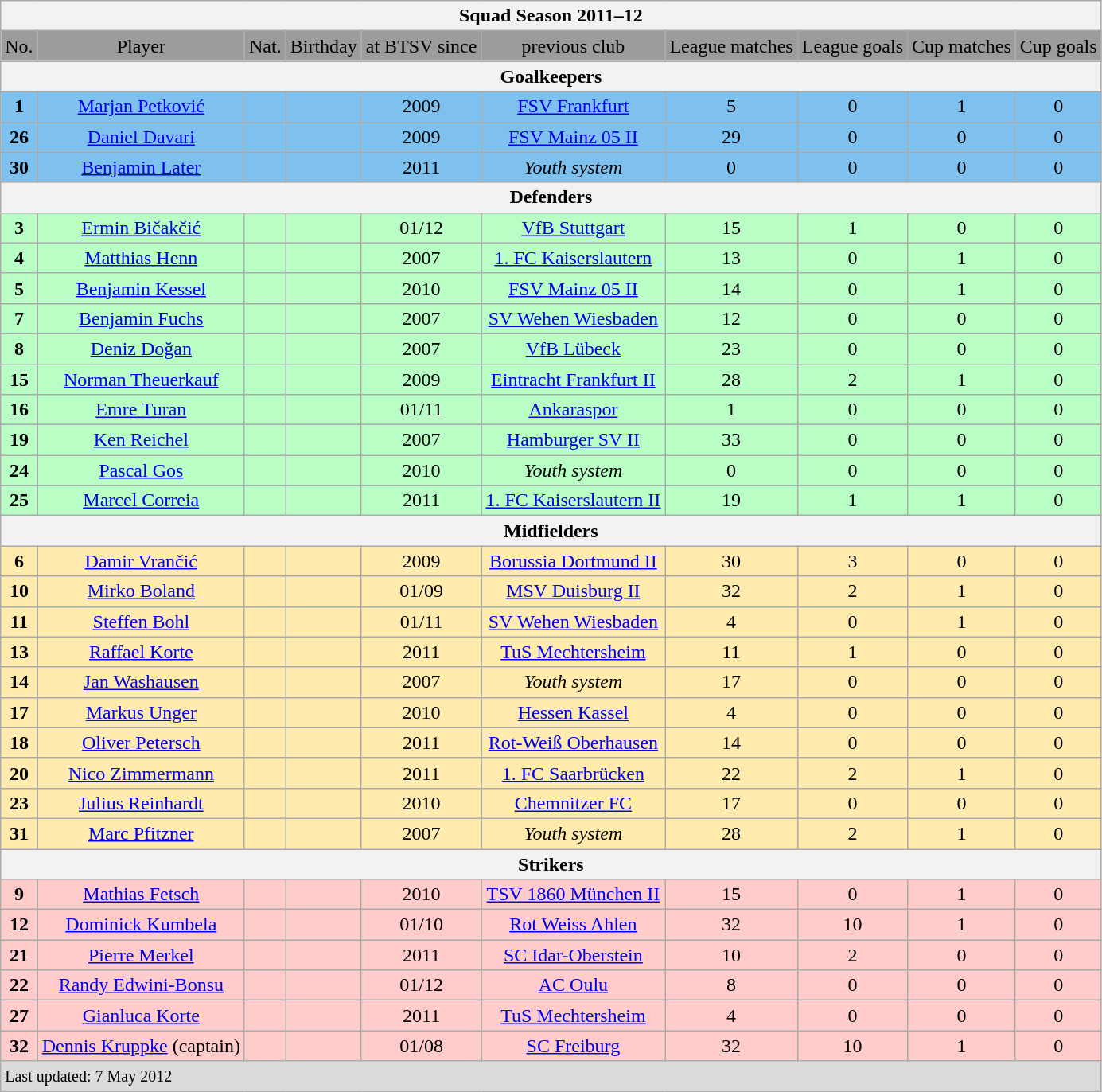<table class="wikitable">
<tr style="text-align:center; background:#dcdcdc;">
<th colspan="10">Squad Season 2011–12</th>
</tr>
<tr style="text-align:center; background:#9c9c9c;">
<td>No.</td>
<td>Player</td>
<td>Nat.</td>
<td>Birthday</td>
<td>at BTSV since</td>
<td>previous club</td>
<td>League matches</td>
<td>League goals</td>
<td>Cup matches</td>
<td>Cup goals</td>
</tr>
<tr style="text-align:center; background:#dcdcdc;">
<th colspan="10">Goalkeepers</th>
</tr>
<tr style="text-align:center; background:#7ec0ee;">
<td><strong>1</strong></td>
<td><a href='#'>Marjan Petković</a></td>
<td></td>
<td></td>
<td>2009</td>
<td><a href='#'>FSV Frankfurt</a></td>
<td>5</td>
<td>0</td>
<td>1</td>
<td>0</td>
</tr>
<tr style="text-align:center; background:#7ec0ee;">
<td><strong>26</strong></td>
<td><a href='#'>Daniel Davari</a></td>
<td></td>
<td></td>
<td>2009</td>
<td><a href='#'>FSV Mainz 05 II</a></td>
<td>29</td>
<td>0</td>
<td>0</td>
<td>0</td>
</tr>
<tr style="text-align:center; background:#7ec0ee;">
<td><strong>30</strong></td>
<td><a href='#'>Benjamin Later</a></td>
<td></td>
<td></td>
<td>2011</td>
<td><em>Youth system</em></td>
<td>0</td>
<td>0</td>
<td>0</td>
<td>0</td>
</tr>
<tr style="text-align:center; background:#dcdcdc;">
<th colspan="10">Defenders</th>
</tr>
<tr style="text-align:center; background:#b9ffc5;">
<td><strong>3</strong></td>
<td><a href='#'>Ermin Bičakčić</a></td>
<td></td>
<td></td>
<td>01/12</td>
<td><a href='#'>VfB Stuttgart</a></td>
<td>15</td>
<td>1</td>
<td>0</td>
<td>0</td>
</tr>
<tr style="text-align:center; background:#b9ffc5;">
<td><strong>4</strong></td>
<td><a href='#'>Matthias Henn</a></td>
<td></td>
<td></td>
<td>2007</td>
<td><a href='#'>1. FC Kaiserslautern</a></td>
<td>13</td>
<td>0</td>
<td>1</td>
<td>0</td>
</tr>
<tr style="text-align:center; background:#b9ffc5;">
<td><strong>5</strong></td>
<td><a href='#'>Benjamin Kessel</a></td>
<td></td>
<td></td>
<td>2010</td>
<td><a href='#'>FSV Mainz 05 II</a></td>
<td>14</td>
<td>0</td>
<td>1</td>
<td>0</td>
</tr>
<tr style="text-align:center; background:#b9ffc5;">
<td><strong>7</strong></td>
<td><a href='#'>Benjamin Fuchs</a></td>
<td></td>
<td></td>
<td>2007</td>
<td><a href='#'>SV Wehen Wiesbaden</a></td>
<td>12</td>
<td>0</td>
<td>0</td>
<td>0</td>
</tr>
<tr style="text-align:center; background:#b9ffc5;">
<td><strong>8</strong></td>
<td><a href='#'>Deniz Doğan</a></td>
<td></td>
<td></td>
<td>2007</td>
<td><a href='#'>VfB Lübeck</a></td>
<td>23</td>
<td>0</td>
<td>0</td>
<td>0</td>
</tr>
<tr style="text-align:center; background:#b9ffc5;">
<td><strong>15</strong></td>
<td><a href='#'>Norman Theuerkauf</a></td>
<td></td>
<td></td>
<td>2009</td>
<td><a href='#'>Eintracht Frankfurt II</a></td>
<td>28</td>
<td>2</td>
<td>1</td>
<td>0</td>
</tr>
<tr style="text-align:center; background:#b9ffc5;">
<td><strong>16</strong></td>
<td><a href='#'>Emre Turan</a></td>
<td></td>
<td></td>
<td>01/11</td>
<td><a href='#'>Ankaraspor</a></td>
<td>1</td>
<td>0</td>
<td>0</td>
<td>0</td>
</tr>
<tr style="text-align:center; background:#b9ffc5;">
<td><strong>19</strong></td>
<td><a href='#'>Ken Reichel</a></td>
<td></td>
<td></td>
<td>2007</td>
<td><a href='#'>Hamburger SV II</a></td>
<td>33</td>
<td>0</td>
<td>0</td>
<td>0</td>
</tr>
<tr style="text-align:center; background:#b9ffc5;">
<td><strong>24</strong></td>
<td><a href='#'>Pascal Gos</a></td>
<td></td>
<td></td>
<td>2010</td>
<td><em>Youth system</em></td>
<td>0</td>
<td>0</td>
<td>0</td>
<td>0</td>
</tr>
<tr style="text-align:center; background:#b9ffc5;">
<td><strong>25</strong></td>
<td><a href='#'>Marcel Correia</a></td>
<td></td>
<td></td>
<td>2011</td>
<td><a href='#'>1. FC Kaiserslautern II</a></td>
<td>19</td>
<td>1</td>
<td>1</td>
<td>0</td>
</tr>
<tr style="text-align:center; background:#dcdcdc;">
<th colspan="10">Midfielders</th>
</tr>
<tr style="text-align:center; background:#ffebad;">
<td><strong>6</strong></td>
<td><a href='#'>Damir Vrančić</a></td>
<td></td>
<td></td>
<td>2009</td>
<td><a href='#'>Borussia Dortmund II</a></td>
<td>30</td>
<td>3</td>
<td>0</td>
<td>0</td>
</tr>
<tr style="text-align:center; background:#ffebad;">
<td><strong>10</strong></td>
<td><a href='#'>Mirko Boland</a></td>
<td></td>
<td></td>
<td>01/09</td>
<td><a href='#'>MSV Duisburg II</a></td>
<td>32</td>
<td>2</td>
<td>1</td>
<td>0</td>
</tr>
<tr style="text-align:center; background:#ffebad;">
<td><strong>11</strong></td>
<td><a href='#'>Steffen Bohl</a></td>
<td></td>
<td></td>
<td>01/11</td>
<td><a href='#'>SV Wehen Wiesbaden</a></td>
<td>4</td>
<td>0</td>
<td>1</td>
<td>0</td>
</tr>
<tr style="text-align:center; background:#ffebad;">
<td><strong>13</strong></td>
<td><a href='#'>Raffael Korte</a></td>
<td></td>
<td></td>
<td>2011</td>
<td><a href='#'>TuS Mechtersheim</a></td>
<td>11</td>
<td>1</td>
<td>0</td>
<td>0</td>
</tr>
<tr style="text-align:center; background:#ffebad;">
<td><strong>14</strong></td>
<td><a href='#'>Jan Washausen</a></td>
<td></td>
<td></td>
<td>2007</td>
<td><em>Youth system</em></td>
<td>17</td>
<td>0</td>
<td>0</td>
<td>0</td>
</tr>
<tr style="text-align:center; background:#ffebad;">
<td><strong>17</strong></td>
<td><a href='#'>Markus Unger</a></td>
<td></td>
<td></td>
<td>2010</td>
<td><a href='#'>Hessen Kassel</a></td>
<td>4</td>
<td>0</td>
<td>0</td>
<td>0</td>
</tr>
<tr style="text-align:center; background:#ffebad;">
<td><strong>18</strong></td>
<td><a href='#'>Oliver Petersch</a></td>
<td></td>
<td></td>
<td>2011</td>
<td><a href='#'>Rot-Weiß Oberhausen</a></td>
<td>14</td>
<td>0</td>
<td>0</td>
<td>0</td>
</tr>
<tr style="text-align:center; background:#ffebad;">
<td><strong>20</strong></td>
<td><a href='#'>Nico Zimmermann</a></td>
<td></td>
<td></td>
<td>2011</td>
<td><a href='#'>1. FC Saarbrücken</a></td>
<td>22</td>
<td>2</td>
<td>1</td>
<td>0</td>
</tr>
<tr style="text-align:center; background:#ffebad;">
<td><strong>23</strong></td>
<td><a href='#'>Julius Reinhardt</a></td>
<td></td>
<td></td>
<td>2010</td>
<td><a href='#'>Chemnitzer FC</a></td>
<td>17</td>
<td>0</td>
<td>0</td>
<td>0</td>
</tr>
<tr style="text-align:center; background:#ffebad;">
<td><strong>31</strong></td>
<td><a href='#'>Marc Pfitzner</a></td>
<td></td>
<td></td>
<td>2007</td>
<td><em>Youth system</em></td>
<td>28</td>
<td>2</td>
<td>1</td>
<td>0</td>
</tr>
<tr style="text-align:center; background:#dcdcdc;">
<th colspan="10">Strikers</th>
</tr>
<tr style="text-align:center; background:#ffcbcb;">
<td><strong>9</strong></td>
<td><a href='#'>Mathias Fetsch</a></td>
<td></td>
<td></td>
<td>2010</td>
<td><a href='#'>TSV 1860 München II</a></td>
<td>15</td>
<td>0</td>
<td>1</td>
<td>0</td>
</tr>
<tr style="text-align:center; background:#ffcbcb;">
<td><strong>12</strong></td>
<td><a href='#'>Dominick Kumbela</a></td>
<td></td>
<td></td>
<td>01/10</td>
<td><a href='#'>Rot Weiss Ahlen</a></td>
<td>32</td>
<td>10</td>
<td>1</td>
<td>0</td>
</tr>
<tr style="text-align:center; background:#ffcbcb;">
<td><strong>21</strong></td>
<td><a href='#'>Pierre Merkel</a></td>
<td></td>
<td></td>
<td>2011</td>
<td><a href='#'>SC Idar-Oberstein</a></td>
<td>10</td>
<td>2</td>
<td>0</td>
<td>0</td>
</tr>
<tr style="text-align:center; background:#ffcbcb;">
<td><strong>22</strong></td>
<td><a href='#'>Randy Edwini-Bonsu</a></td>
<td></td>
<td></td>
<td>01/12</td>
<td><a href='#'>AC Oulu</a></td>
<td>8</td>
<td>0</td>
<td>0</td>
<td>0</td>
</tr>
<tr style="text-align:center; background:#ffcbcb;">
<td><strong>27</strong></td>
<td><a href='#'>Gianluca Korte</a></td>
<td></td>
<td></td>
<td>2011</td>
<td><a href='#'>TuS Mechtersheim</a></td>
<td>4</td>
<td>0</td>
<td>0</td>
<td>0</td>
</tr>
<tr style="text-align:center; background:#ffcbcb;">
<td><strong>32</strong></td>
<td><a href='#'>Dennis Kruppke</a> (captain)</td>
<td></td>
<td></td>
<td>01/08</td>
<td><a href='#'>SC Freiburg</a></td>
<td>32</td>
<td>10</td>
<td>1</td>
<td>0</td>
</tr>
<tr style="text-align:left; background:#dcdcdc;">
<td colspan="10"><small>Last updated: 7 May 2012</small></td>
</tr>
</table>
